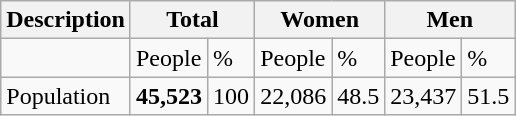<table class="wikitable">
<tr>
<th>Description</th>
<th colspan=2>Total</th>
<th colspan=2>Women</th>
<th colspan=2>Men</th>
</tr>
<tr>
<td></td>
<td>People</td>
<td>%</td>
<td>People</td>
<td>%</td>
<td>People</td>
<td>%</td>
</tr>
<tr ->
<td>Population</td>
<td><strong>45,523</strong></td>
<td>100</td>
<td>22,086</td>
<td>48.5</td>
<td>23,437</td>
<td>51.5</td>
</tr>
</table>
